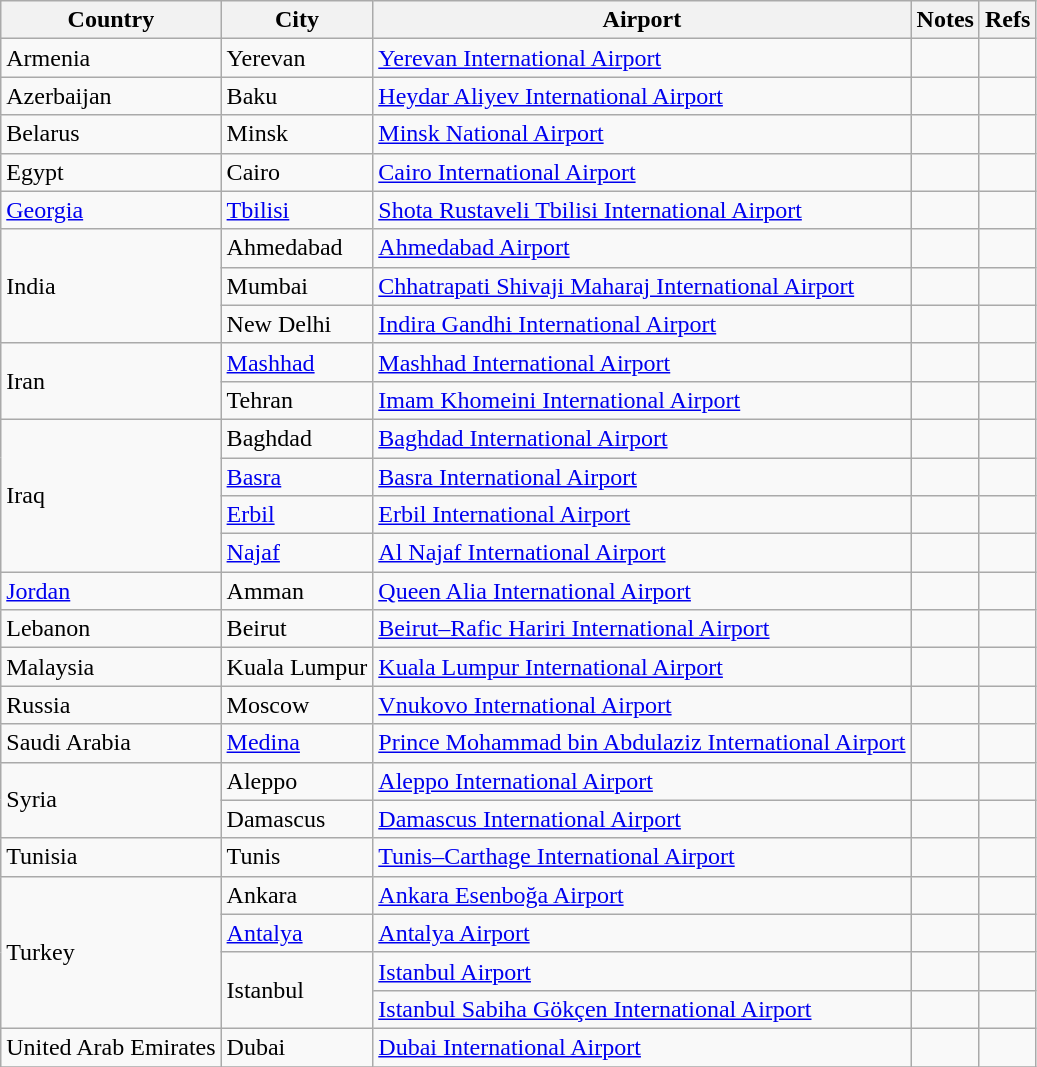<table class="sortable wikitable">
<tr>
<th>Country</th>
<th>City</th>
<th>Airport</th>
<th>Notes</th>
<th class="unsortable">Refs</th>
</tr>
<tr>
<td>Armenia</td>
<td>Yerevan</td>
<td><a href='#'>Yerevan International Airport</a></td>
<td align=center></td>
<td align=center></td>
</tr>
<tr>
<td>Azerbaijan</td>
<td>Baku</td>
<td><a href='#'>Heydar Aliyev International Airport</a></td>
<td align=center></td>
<td align=center></td>
</tr>
<tr>
<td>Belarus</td>
<td>Minsk</td>
<td><a href='#'>Minsk National Airport</a></td>
<td></td>
<td align=center></td>
</tr>
<tr>
<td>Egypt</td>
<td>Cairo</td>
<td><a href='#'>Cairo International Airport</a></td>
<td align=center></td>
<td align=center></td>
</tr>
<tr>
<td><a href='#'>Georgia</a></td>
<td><a href='#'>Tbilisi</a></td>
<td><a href='#'>Shota Rustaveli Tbilisi International Airport</a></td>
<td align=center></td>
<td align=center></td>
</tr>
<tr>
<td rowspan="3">India</td>
<td>Ahmedabad</td>
<td><a href='#'>Ahmedabad Airport</a></td>
<td align=center></td>
<td align=center></td>
</tr>
<tr>
<td>Mumbai</td>
<td><a href='#'>Chhatrapati Shivaji Maharaj International Airport</a></td>
<td align=center></td>
<td align=center></td>
</tr>
<tr>
<td>New Delhi</td>
<td><a href='#'>Indira Gandhi International Airport</a></td>
<td align=center></td>
<td align=center></td>
</tr>
<tr>
<td rowspan="2">Iran</td>
<td><a href='#'>Mashhad</a></td>
<td><a href='#'>Mashhad International Airport</a></td>
<td align=center></td>
<td align=center></td>
</tr>
<tr>
<td>Tehran</td>
<td><a href='#'>Imam Khomeini International Airport</a></td>
<td align=center></td>
<td align=center></td>
</tr>
<tr>
<td rowspan="4">Iraq</td>
<td>Baghdad</td>
<td><a href='#'>Baghdad International Airport</a></td>
<td></td>
<td align=center></td>
</tr>
<tr>
<td><a href='#'>Basra</a></td>
<td><a href='#'>Basra International Airport</a></td>
<td align=center></td>
<td align=center></td>
</tr>
<tr>
<td><a href='#'>Erbil</a></td>
<td><a href='#'>Erbil International Airport</a></td>
<td align=center></td>
<td align=center></td>
</tr>
<tr>
<td><a href='#'>Najaf</a></td>
<td><a href='#'>Al Najaf International Airport</a></td>
<td align=center></td>
<td align=center></td>
</tr>
<tr>
<td><a href='#'>Jordan</a></td>
<td>Amman</td>
<td><a href='#'>Queen Alia International Airport</a></td>
<td align=center></td>
<td align=center></td>
</tr>
<tr>
<td>Lebanon</td>
<td>Beirut</td>
<td><a href='#'>Beirut–Rafic Hariri International Airport</a></td>
<td align=center></td>
<td align=center></td>
</tr>
<tr>
<td>Malaysia</td>
<td>Kuala Lumpur</td>
<td><a href='#'>Kuala Lumpur International Airport</a></td>
<td align=center></td>
<td align=center></td>
</tr>
<tr>
<td>Russia</td>
<td>Moscow</td>
<td><a href='#'>Vnukovo International Airport</a></td>
<td align=center></td>
<td align=center></td>
</tr>
<tr>
<td>Saudi Arabia</td>
<td><a href='#'>Medina</a></td>
<td><a href='#'>Prince Mohammad bin Abdulaziz International Airport</a></td>
<td align=center></td>
<td align=center></td>
</tr>
<tr>
<td rowspan="2">Syria</td>
<td>Aleppo</td>
<td><a href='#'>Aleppo International Airport</a></td>
<td align=center></td>
<td align=center></td>
</tr>
<tr>
<td>Damascus</td>
<td><a href='#'>Damascus International Airport</a></td>
<td align=center></td>
<td align=center></td>
</tr>
<tr>
<td>Tunisia</td>
<td>Tunis</td>
<td><a href='#'>Tunis–Carthage International Airport</a></td>
<td align=center></td>
<td align=center></td>
</tr>
<tr>
<td rowspan="4">Turkey</td>
<td>Ankara</td>
<td><a href='#'>Ankara Esenboğa Airport</a></td>
<td align=center></td>
<td align=center></td>
</tr>
<tr>
<td><a href='#'>Antalya</a></td>
<td><a href='#'>Antalya Airport</a></td>
<td></td>
<td align=center></td>
</tr>
<tr>
<td rowspan="2">Istanbul</td>
<td><a href='#'>Istanbul Airport</a></td>
<td align=center></td>
<td align=center></td>
</tr>
<tr>
<td><a href='#'>Istanbul Sabiha Gökçen International Airport</a></td>
<td align=center></td>
<td align=center></td>
</tr>
<tr>
<td>United Arab Emirates</td>
<td>Dubai</td>
<td><a href='#'>Dubai International Airport</a></td>
<td align=center></td>
<td align=center></td>
</tr>
<tr>
</tr>
</table>
